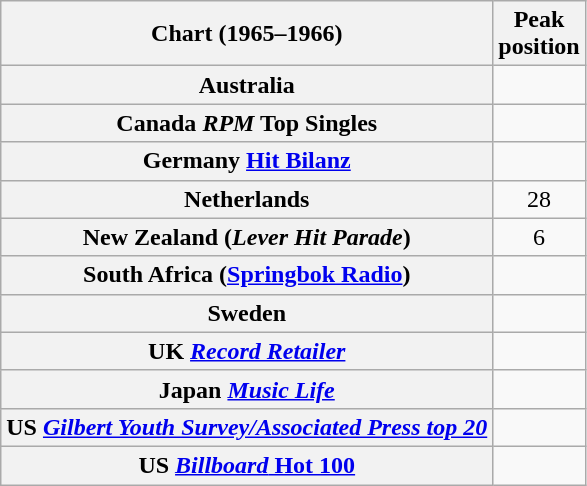<table class="wikitable sortable plainrowheaders">
<tr>
<th>Chart (1965–1966)</th>
<th>Peak<br>position</th>
</tr>
<tr>
<th scope="row">Australia</th>
<td></td>
</tr>
<tr>
<th scope="row">Canada <em>RPM</em> Top Singles</th>
<td></td>
</tr>
<tr>
<th scope="row">Germany <a href='#'>Hit Bilanz</a></th>
<td></td>
</tr>
<tr>
<th scope="row">Netherlands</th>
<td style="text-align:center;">28</td>
</tr>
<tr>
<th scope="row">New Zealand (<em>Lever Hit Parade</em>)</th>
<td style="text-align:center;">6</td>
</tr>
<tr>
<th scope="row">South Africa (<a href='#'>Springbok Radio</a>)</th>
<td></td>
</tr>
<tr>
<th scope="row">Sweden</th>
<td></td>
</tr>
<tr>
<th scope="row">UK <em><a href='#'>Record Retailer</a></em></th>
<td></td>
</tr>
<tr>
<th scope="row">Japan <em><a href='#'>Music Life</a></em></th>
<td></td>
</tr>
<tr>
<th scope="row">US <em> <a href='#'>Gilbert Youth Survey/Associated Press top 20</a></em></th>
<td></td>
</tr>
<tr>
<th scope="row">US <a href='#'><em>Billboard</em> Hot 100</a></th>
<td></td>
</tr>
</table>
